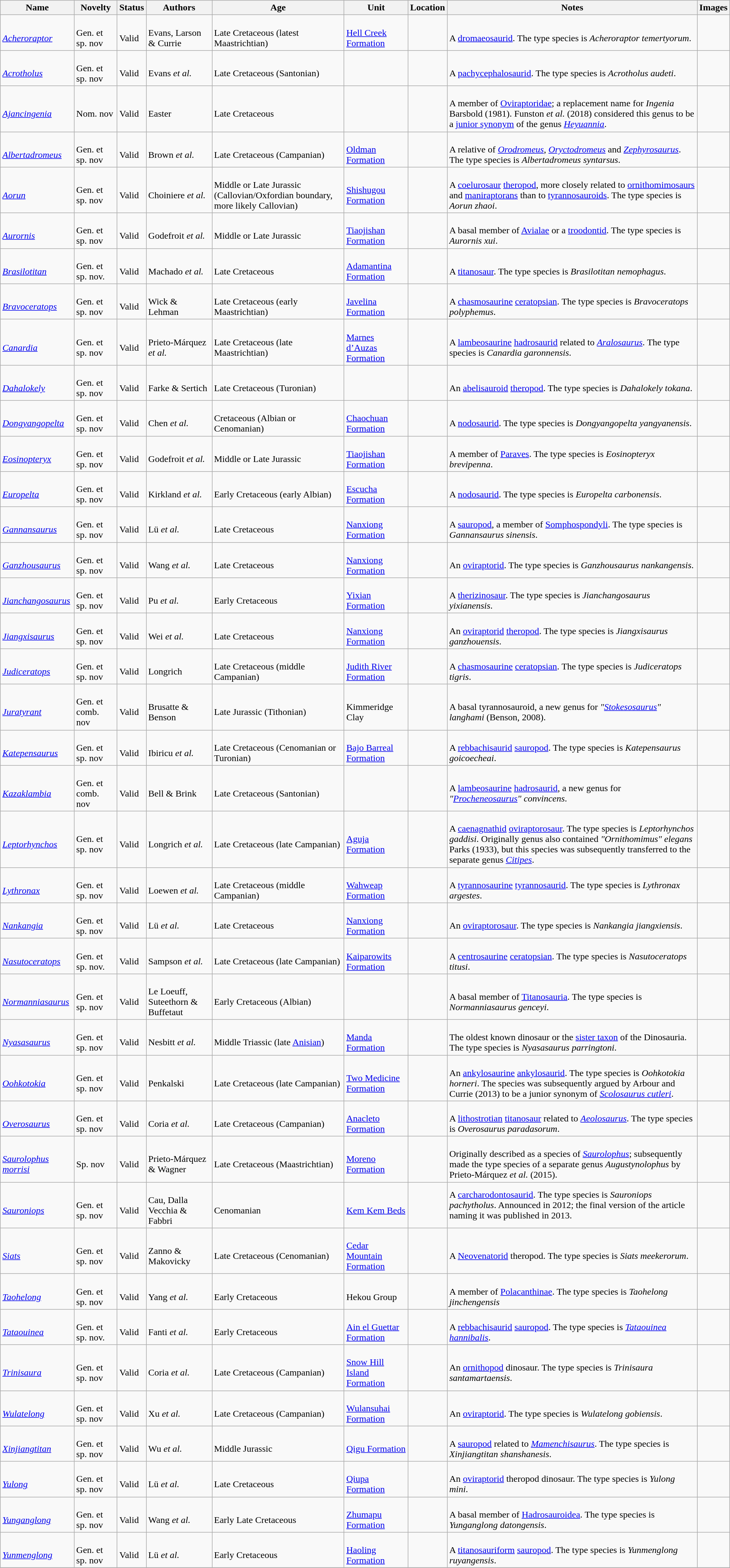<table class="wikitable sortable" align="center" width="100%">
<tr>
<th>Name</th>
<th>Novelty</th>
<th>Status</th>
<th>Authors</th>
<th>Age</th>
<th>Unit</th>
<th>Location</th>
<th>Notes</th>
<th>Images</th>
</tr>
<tr>
<td><br><em><a href='#'>Acheroraptor</a></em></td>
<td><br>Gen. et sp. nov</td>
<td><br>Valid</td>
<td><br>Evans, Larson & Currie</td>
<td><br>Late Cretaceous (latest Maastrichtian)</td>
<td><br><a href='#'>Hell Creek Formation</a></td>
<td><br></td>
<td><br>A <a href='#'>dromaeosaurid</a>. The type species is <em>Acheroraptor temertyorum</em>.</td>
<td></td>
</tr>
<tr>
<td><br><em><a href='#'>Acrotholus</a></em></td>
<td><br>Gen. et sp. nov</td>
<td><br>Valid</td>
<td><br>Evans <em>et al.</em></td>
<td><br>Late Cretaceous (Santonian)</td>
<td></td>
<td><br></td>
<td><br>A <a href='#'>pachycephalosaurid</a>. The type species is <em>Acrotholus audeti</em>.</td>
<td></td>
</tr>
<tr>
<td><br><em><a href='#'>Ajancingenia</a></em></td>
<td><br>Nom. nov</td>
<td><br>Valid</td>
<td><br>Easter</td>
<td><br>Late Cretaceous</td>
<td></td>
<td><br></td>
<td><br>A member of <a href='#'>Oviraptoridae</a>; a replacement name for <em>Ingenia</em> Barsbold (1981). Funston <em>et al.</em> (2018) considered this genus to be a <a href='#'>junior synonym</a> of the genus <em><a href='#'>Heyuannia</a></em>.</td>
<td></td>
</tr>
<tr>
<td><br><em><a href='#'>Albertadromeus</a></em></td>
<td><br>Gen. et sp. nov</td>
<td><br>Valid</td>
<td><br>Brown <em>et al.</em></td>
<td><br>Late Cretaceous (Campanian)</td>
<td><br><a href='#'>Oldman Formation</a></td>
<td><br></td>
<td><br>A relative of <em><a href='#'>Orodromeus</a></em>, <em><a href='#'>Oryctodromeus</a></em> and <em><a href='#'>Zephyrosaurus</a></em>. The type species is <em>Albertadromeus syntarsus</em>.</td>
<td></td>
</tr>
<tr>
<td><br><em><a href='#'>Aorun</a></em></td>
<td><br>Gen. et sp. nov</td>
<td><br>Valid</td>
<td><br>Choiniere <em>et al.</em></td>
<td><br>Middle or Late Jurassic (Callovian/Oxfordian boundary, more likely Callovian)</td>
<td><br><a href='#'>Shishugou Formation</a></td>
<td><br></td>
<td><br>A <a href='#'>coelurosaur</a> <a href='#'>theropod</a>, more closely related to <a href='#'>ornithomimosaurs</a> and <a href='#'>maniraptorans</a> than to <a href='#'>tyrannosauroids</a>. The type species is <em>Aorun zhaoi</em>.</td>
<td></td>
</tr>
<tr>
<td><br><em><a href='#'>Aurornis</a></em></td>
<td><br>Gen. et sp. nov</td>
<td><br>Valid</td>
<td><br>Godefroit <em>et al.</em></td>
<td><br>Middle or Late Jurassic</td>
<td><br><a href='#'>Tiaojishan Formation</a></td>
<td><br></td>
<td><br>A basal member of <a href='#'>Avialae</a> or a <a href='#'>troodontid</a>. The type species is <em>Aurornis xui</em>.</td>
<td></td>
</tr>
<tr>
<td><br><em><a href='#'>Brasilotitan</a></em></td>
<td><br>Gen. et sp. nov.</td>
<td><br>Valid</td>
<td><br>Machado <em>et al.</em></td>
<td><br>Late Cretaceous</td>
<td><br><a href='#'>Adamantina Formation</a></td>
<td><br></td>
<td><br>A <a href='#'>titanosaur</a>. The type species is <em>Brasilotitan nemophagus</em>.</td>
<td></td>
</tr>
<tr>
<td><br><em><a href='#'>Bravoceratops</a></em></td>
<td><br>Gen. et sp. nov</td>
<td><br>Valid</td>
<td><br>Wick & Lehman</td>
<td><br>Late Cretaceous (early Maastrichtian)</td>
<td><br><a href='#'>Javelina Formation</a></td>
<td><br></td>
<td><br>A <a href='#'>chasmosaurine</a> <a href='#'>ceratopsian</a>. The type species is <em>Bravoceratops polyphemus</em>.</td>
<td></td>
</tr>
<tr>
<td><br><em><a href='#'>Canardia</a></em></td>
<td><br>Gen. et sp. nov</td>
<td><br>Valid</td>
<td><br>Prieto-Márquez <em>et al.</em></td>
<td><br>Late Cretaceous (late Maastrichtian)</td>
<td><br><a href='#'>Marnes d’Auzas Formation</a></td>
<td><br></td>
<td><br>A <a href='#'>lambeosaurine</a> <a href='#'>hadrosaurid</a> related to <em><a href='#'>Aralosaurus</a></em>. The type species is <em>Canardia garonnensis</em>.</td>
<td></td>
</tr>
<tr>
<td><br><em><a href='#'>Dahalokely</a></em></td>
<td><br>Gen. et sp. nov</td>
<td><br>Valid</td>
<td><br>Farke & Sertich</td>
<td><br>Late Cretaceous (Turonian)</td>
<td></td>
<td><br></td>
<td><br>An <a href='#'>abelisauroid</a> <a href='#'>theropod</a>. The type species is <em>Dahalokely tokana</em>.</td>
<td></td>
</tr>
<tr>
<td><br><em><a href='#'>Dongyangopelta</a></em></td>
<td><br>Gen. et sp. nov</td>
<td><br>Valid</td>
<td><br>Chen <em>et al.</em></td>
<td><br>Cretaceous (Albian or Cenomanian)</td>
<td><br><a href='#'>Chaochuan Formation</a></td>
<td><br></td>
<td><br>A <a href='#'>nodosaurid</a>. The type species is <em>Dongyangopelta yangyanensis</em>.</td>
<td></td>
</tr>
<tr>
<td><br><em><a href='#'>Eosinopteryx</a></em></td>
<td><br>Gen. et sp. nov</td>
<td><br>Valid</td>
<td><br>Godefroit <em>et al.</em></td>
<td><br>Middle or Late Jurassic</td>
<td><br><a href='#'>Tiaojishan Formation</a></td>
<td><br></td>
<td><br>A member of <a href='#'>Paraves</a>. The type species is <em>Eosinopteryx brevipenna</em>.</td>
<td></td>
</tr>
<tr>
<td><br><em><a href='#'>Europelta</a></em></td>
<td><br>Gen. et sp. nov</td>
<td><br>Valid</td>
<td><br>Kirkland <em>et al.</em></td>
<td><br>Early Cretaceous (early Albian)</td>
<td><br><a href='#'>Escucha Formation</a></td>
<td><br></td>
<td><br>A <a href='#'>nodosaurid</a>. The type species is <em>Europelta carbonensis</em>.</td>
<td></td>
</tr>
<tr>
<td><br><em><a href='#'>Gannansaurus</a></em></td>
<td><br>Gen. et sp. nov</td>
<td><br>Valid</td>
<td><br>Lü <em>et al.</em></td>
<td><br>Late Cretaceous</td>
<td><br><a href='#'>Nanxiong Formation</a></td>
<td><br></td>
<td><br>A <a href='#'>sauropod</a>, a member of <a href='#'>Somphospondyli</a>. The type species is <em>Gannansaurus sinensis</em>.</td>
<td></td>
</tr>
<tr>
<td><br><em><a href='#'>Ganzhousaurus</a></em></td>
<td><br>Gen. et sp. nov</td>
<td><br>Valid</td>
<td><br>Wang <em>et al.</em></td>
<td><br>Late Cretaceous</td>
<td><br><a href='#'>Nanxiong Formation</a></td>
<td><br></td>
<td><br>An <a href='#'>oviraptorid</a>. The type species is <em>Ganzhousaurus nankangensis</em>.</td>
<td></td>
</tr>
<tr>
<td><br><em><a href='#'>Jianchangosaurus</a></em></td>
<td><br>Gen. et sp. nov</td>
<td><br>Valid</td>
<td><br>Pu <em>et al.</em></td>
<td><br>Early Cretaceous</td>
<td><br><a href='#'>Yixian Formation</a></td>
<td><br></td>
<td><br>A <a href='#'>therizinosaur</a>. The type species is <em>Jianchangosaurus yixianensis</em>.</td>
<td></td>
</tr>
<tr>
<td><br><em><a href='#'>Jiangxisaurus</a></em></td>
<td><br>Gen. et sp. nov</td>
<td><br>Valid</td>
<td><br>Wei <em>et al.</em></td>
<td><br>Late Cretaceous</td>
<td><br><a href='#'>Nanxiong Formation</a></td>
<td><br></td>
<td><br>An <a href='#'>oviraptorid</a> <a href='#'>theropod</a>. The type species is <em>Jiangxisaurus ganzhouensis</em>.</td>
<td></td>
</tr>
<tr>
<td><br><em><a href='#'>Judiceratops</a></em></td>
<td><br>Gen. et sp. nov</td>
<td><br>Valid</td>
<td><br>Longrich</td>
<td><br>Late Cretaceous (middle Campanian)</td>
<td><br><a href='#'>Judith River Formation</a></td>
<td><br></td>
<td><br>A <a href='#'>chasmosaurine</a> <a href='#'>ceratopsian</a>. The type species is <em>Judiceratops tigris</em>.</td>
<td></td>
</tr>
<tr>
<td><br><em><a href='#'>Juratyrant</a></em></td>
<td><br>Gen. et comb. nov</td>
<td><br>Valid</td>
<td><br>Brusatte & Benson</td>
<td><br>Late Jurassic (Tithonian)</td>
<td><br>Kimmeridge Clay</td>
<td><br></td>
<td><br>A basal tyrannosauroid, a new genus for <em>"<a href='#'>Stokesosaurus</a>" langhami</em> (Benson, 2008).</td>
<td><br></td>
</tr>
<tr>
<td><br><em><a href='#'>Katepensaurus</a></em></td>
<td><br>Gen. et sp. nov</td>
<td><br>Valid</td>
<td><br>Ibiricu <em>et al.</em></td>
<td><br>Late Cretaceous (Cenomanian or Turonian)</td>
<td><br><a href='#'>Bajo Barreal Formation</a></td>
<td><br></td>
<td><br>A <a href='#'>rebbachisaurid</a>  <a href='#'>sauropod</a>. The type species is <em>Katepensaurus goicoecheai</em>.</td>
<td></td>
</tr>
<tr>
<td><br><em><a href='#'>Kazaklambia</a></em></td>
<td><br>Gen. et comb. nov</td>
<td><br>Valid</td>
<td><br>Bell & Brink</td>
<td><br>Late Cretaceous (Santonian)</td>
<td></td>
<td><br></td>
<td><br>A <a href='#'>lambeosaurine</a>  <a href='#'>hadrosaurid</a>, a new genus for <em>"<a href='#'>Procheneosaurus</a>" convincens</em>.</td>
<td></td>
</tr>
<tr>
<td><br><em><a href='#'>Leptorhynchos</a></em></td>
<td><br>Gen. et sp. nov</td>
<td><br>Valid</td>
<td><br>Longrich <em>et al.</em></td>
<td><br>Late Cretaceous (late Campanian)</td>
<td><br><a href='#'>Aguja Formation</a></td>
<td><br></td>
<td><br>A <a href='#'>caenagnathid</a> <a href='#'>oviraptorosaur</a>. The type species is <em>Leptorhynchos gaddisi</em>. Originally genus also contained <em>"Ornithomimus" elegans</em> Parks (1933), but this species was subsequently transferred to the separate genus <em><a href='#'>Citipes</a></em>.</td>
<td></td>
</tr>
<tr>
<td><br><em><a href='#'>Lythronax</a></em></td>
<td><br>Gen. et sp. nov</td>
<td><br>Valid</td>
<td><br>Loewen <em>et al.</em></td>
<td><br>Late Cretaceous (middle Campanian)</td>
<td><br><a href='#'>Wahweap Formation</a></td>
<td><br></td>
<td><br>A <a href='#'>tyrannosaurine</a> <a href='#'>tyrannosaurid</a>. The type species is <em>Lythronax argestes</em>.</td>
<td></td>
</tr>
<tr>
<td><br><em><a href='#'>Nankangia</a></em></td>
<td><br>Gen. et sp. nov</td>
<td><br>Valid</td>
<td><br>Lü <em>et al.</em></td>
<td><br>Late Cretaceous</td>
<td><br><a href='#'>Nanxiong Formation</a></td>
<td><br></td>
<td><br>An <a href='#'>oviraptorosaur</a>. The type species is <em>Nankangia jiangxiensis</em>.</td>
<td></td>
</tr>
<tr>
<td><br><em><a href='#'>Nasutoceratops</a></em></td>
<td><br>Gen. et sp. nov.</td>
<td><br>Valid</td>
<td><br>Sampson <em>et al.</em></td>
<td><br>Late Cretaceous (late Campanian)</td>
<td><br><a href='#'>Kaiparowits Formation</a></td>
<td><br></td>
<td><br>A <a href='#'>centrosaurine</a> <a href='#'>ceratopsian</a>. The type species is <em>Nasutoceratops titusi</em>.</td>
<td></td>
</tr>
<tr>
<td><br><em><a href='#'>Normanniasaurus</a></em></td>
<td><br>Gen. et sp. nov</td>
<td><br>Valid</td>
<td><br>Le Loeuff, Suteethorn & Buffetaut</td>
<td><br>Early Cretaceous (Albian)</td>
<td></td>
<td><br></td>
<td><br>A basal member of <a href='#'>Titanosauria</a>. The type species is <em>Normanniasaurus genceyi</em>.</td>
<td></td>
</tr>
<tr>
<td><br><em><a href='#'>Nyasasaurus</a></em></td>
<td><br>Gen. et sp. nov</td>
<td><br>Valid</td>
<td><br>Nesbitt <em>et al.</em></td>
<td><br>Middle Triassic (late <a href='#'>Anisian</a>)</td>
<td><br><a href='#'>Manda Formation</a></td>
<td><br></td>
<td><br>The oldest known dinosaur or the <a href='#'>sister taxon</a> of the Dinosauria. The type species is <em>Nyasasaurus parringtoni</em>.</td>
<td><br></td>
</tr>
<tr>
<td><br><em><a href='#'>Oohkotokia</a></em></td>
<td><br>Gen. et sp. nov</td>
<td><br>Valid</td>
<td><br>Penkalski</td>
<td><br>Late Cretaceous (late Campanian)</td>
<td><br><a href='#'>Two Medicine Formation</a></td>
<td><br></td>
<td><br>An <a href='#'>ankylosaurine</a> <a href='#'>ankylosaurid</a>. The type species is <em>Oohkotokia horneri</em>. The species was subsequently argued by Arbour and Currie (2013) to be a junior synonym of <em><a href='#'>Scolosaurus cutleri</a></em>.</td>
<td></td>
</tr>
<tr>
<td><br><em><a href='#'>Overosaurus</a></em></td>
<td><br>Gen. et sp. nov</td>
<td><br>Valid</td>
<td><br>Coria <em>et al.</em></td>
<td><br>Late Cretaceous (Campanian)</td>
<td><br><a href='#'>Anacleto Formation</a></td>
<td><br></td>
<td><br>A <a href='#'>lithostrotian</a> <a href='#'>titanosaur</a> related to <em><a href='#'>Aeolosaurus</a></em>. The type species is <em>Overosaurus paradasorum</em>.</td>
<td></td>
</tr>
<tr>
<td><br><em><a href='#'>Saurolophus morrisi</a></em></td>
<td><br>Sp. nov</td>
<td><br>Valid</td>
<td><br>Prieto-Márquez & Wagner</td>
<td><br>Late Cretaceous (Maastrichtian)</td>
<td><br><a href='#'>Moreno Formation</a></td>
<td><br></td>
<td><br>Originally described as a species of <em><a href='#'>Saurolophus</a></em>; subsequently made the type species of a separate genus <em>Augustynolophus</em> by Prieto-Márquez <em>et al.</em> (2015).</td>
<td></td>
</tr>
<tr>
<td><br><em><a href='#'>Sauroniops</a></em></td>
<td><br>Gen. et sp. nov</td>
<td><br>Valid</td>
<td><br>Cau, Dalla Vecchia & Fabbri</td>
<td><br>Cenomanian</td>
<td><br><a href='#'>Kem Kem Beds</a></td>
<td><br></td>
<td>A <a href='#'>carcharodontosaurid</a>. The type species is <em>Sauroniops pachytholus</em>. Announced in 2012; the final version of the article naming it was published in 2013.</td>
<td></td>
</tr>
<tr>
<td><br><em><a href='#'>Siats</a></em></td>
<td><br>Gen. et sp. nov</td>
<td><br>Valid</td>
<td><br>Zanno & Makovicky</td>
<td><br>Late Cretaceous (Cenomanian)</td>
<td><br><a href='#'>Cedar Mountain Formation</a></td>
<td><br></td>
<td><br>A <a href='#'>Neovenatorid</a> theropod. The type species is <em>Siats meekerorum</em>.</td>
<td></td>
</tr>
<tr>
<td><br><em><a href='#'>Taohelong</a></em></td>
<td><br>Gen. et sp. nov</td>
<td><br>Valid</td>
<td><br>Yang <em>et al.</em></td>
<td><br>Early Cretaceous</td>
<td><br>Hekou Group</td>
<td><br></td>
<td><br>A member of <a href='#'>Polacanthinae</a>. The type species is <em>Taohelong jinchengensis</em></td>
<td></td>
</tr>
<tr>
<td><br><em><a href='#'>Tataouinea</a></em></td>
<td><br>Gen. et sp. nov.</td>
<td><br>Valid</td>
<td><br>Fanti <em>et al.</em></td>
<td><br>Early Cretaceous</td>
<td><br><a href='#'>Ain el Guettar Formation</a></td>
<td><br></td>
<td><br>A <a href='#'>rebbachisaurid</a> <a href='#'>sauropod</a>. The type species is <em><a href='#'>Tataouinea hannibalis</a></em>.</td>
<td></td>
</tr>
<tr>
<td><br><em><a href='#'>Trinisaura</a></em></td>
<td><br>Gen. et sp. nov</td>
<td><br>Valid</td>
<td><br>Coria <em>et al.</em></td>
<td><br>Late Cretaceous (Campanian)</td>
<td><br><a href='#'>Snow Hill Island Formation</a></td>
<td><br></td>
<td><br>An <a href='#'>ornithopod</a> dinosaur. The type species is <em>Trinisaura santamartaensis</em>.</td>
<td></td>
</tr>
<tr>
<td><br><em><a href='#'>Wulatelong</a></em></td>
<td><br>Gen. et sp. nov</td>
<td><br>Valid</td>
<td><br>Xu <em>et al.</em></td>
<td><br>Late Cretaceous (Campanian)</td>
<td><br><a href='#'>Wulansuhai Formation</a></td>
<td><br></td>
<td><br>An <a href='#'>oviraptorid</a>. The type species is <em>Wulatelong gobiensis</em>.</td>
<td></td>
</tr>
<tr>
<td><br><em><a href='#'>Xinjiangtitan</a></em></td>
<td><br>Gen. et sp. nov</td>
<td><br>Valid</td>
<td><br>Wu <em>et al.</em></td>
<td><br>Middle Jurassic</td>
<td><br><a href='#'>Qigu Formation</a></td>
<td><br></td>
<td><br>A <a href='#'>sauropod</a> related to <em><a href='#'>Mamenchisaurus</a></em>. The type species is <em>Xinjiangtitan shanshanesis</em>.</td>
<td></td>
</tr>
<tr>
<td><br><em><a href='#'>Yulong</a></em></td>
<td><br>Gen. et sp. nov</td>
<td><br>Valid</td>
<td><br>Lü <em>et al.</em></td>
<td><br>Late Cretaceous</td>
<td><br><a href='#'>Qiupa Formation</a></td>
<td><br></td>
<td><br>An <a href='#'>oviraptorid</a> theropod dinosaur. The type species is <em>Yulong mini</em>.</td>
<td></td>
</tr>
<tr>
<td><br><em><a href='#'>Yunganglong</a></em></td>
<td><br>Gen. et sp. nov</td>
<td><br>Valid</td>
<td><br>Wang <em>et al.</em></td>
<td><br>Early Late Cretaceous</td>
<td><br><a href='#'>Zhumapu Formation</a></td>
<td><br></td>
<td><br>A basal member of <a href='#'>Hadrosauroidea</a>. The type species is <em>Yunganglong datongensis</em>.</td>
<td></td>
</tr>
<tr>
<td><br><em><a href='#'>Yunmenglong</a></em></td>
<td><br>Gen. et sp. nov</td>
<td><br>Valid</td>
<td><br>Lü <em>et al.</em></td>
<td><br>Early Cretaceous</td>
<td><br><a href='#'>Haoling Formation</a></td>
<td><br></td>
<td><br>A <a href='#'>titanosauriform</a> <a href='#'>sauropod</a>. The type species is <em>Yunmenglong ruyangensis</em>.</td>
<td></td>
</tr>
<tr>
</tr>
</table>
